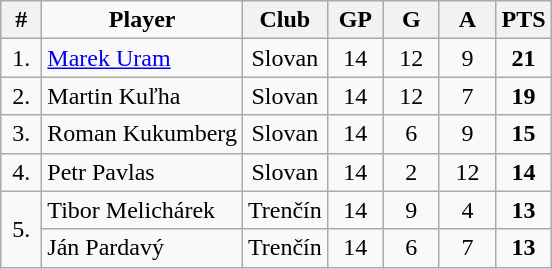<table class="wikitable" style="text-align: center;">
<tr>
<th width="20"><strong>#</strong></th>
<td><strong>Player</strong></td>
<th width="30"><strong>Club</strong></th>
<th width="30"><strong>GP</strong></th>
<th width="30"><strong>G</strong></th>
<th width="30"><strong>A</strong></th>
<th width="30"><strong>PTS</strong></th>
</tr>
<tr>
<td>1.</td>
<td align="left"> <a href='#'>Marek Uram</a></td>
<td>Slovan</td>
<td>14</td>
<td>12</td>
<td>9</td>
<td><strong>21</strong></td>
</tr>
<tr>
<td>2.</td>
<td align="left"> Martin Kuľha</td>
<td>Slovan</td>
<td>14</td>
<td>12</td>
<td>7</td>
<td><strong>19</strong></td>
</tr>
<tr>
<td>3.</td>
<td align="left"> Roman Kukumberg</td>
<td>Slovan</td>
<td>14</td>
<td>6</td>
<td>9</td>
<td><strong>15</strong></td>
</tr>
<tr>
<td>4.</td>
<td align="left"> Petr Pavlas</td>
<td>Slovan</td>
<td>14</td>
<td>2</td>
<td>12</td>
<td><strong>14</strong></td>
</tr>
<tr>
<td rowspan="2" valign="left">5.</td>
<td align="left"> Tibor Melichárek</td>
<td>Trenčín</td>
<td>14</td>
<td>9</td>
<td>4</td>
<td><strong>13</strong></td>
</tr>
<tr>
<td align="left"> Ján Pardavý</td>
<td>Trenčín</td>
<td>14</td>
<td>6</td>
<td>7</td>
<td><strong>13</strong></td>
</tr>
</table>
